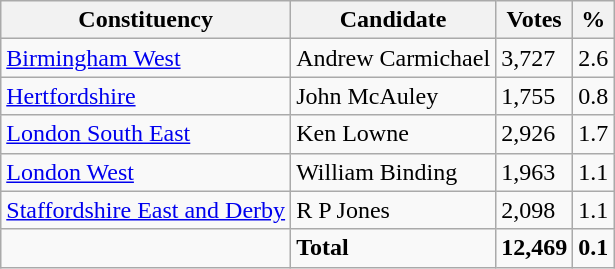<table class="wikitable sortable">
<tr>
<th>Constituency</th>
<th>Candidate</th>
<th>Votes</th>
<th>%</th>
</tr>
<tr>
<td><a href='#'>Birmingham West</a></td>
<td>Andrew Carmichael</td>
<td>3,727</td>
<td>2.6</td>
</tr>
<tr>
<td><a href='#'>Hertfordshire</a></td>
<td>John McAuley</td>
<td>1,755</td>
<td>0.8</td>
</tr>
<tr>
<td><a href='#'>London South East</a></td>
<td>Ken Lowne</td>
<td>2,926</td>
<td>1.7</td>
</tr>
<tr>
<td><a href='#'>London West</a></td>
<td>William Binding</td>
<td>1,963</td>
<td>1.1</td>
</tr>
<tr>
<td><a href='#'>Staffordshire East and Derby</a></td>
<td>R P Jones</td>
<td>2,098</td>
<td>1.1</td>
</tr>
<tr>
<td></td>
<td><strong>Total</strong></td>
<td><strong>12,469</strong></td>
<td><strong>0.1</strong></td>
</tr>
</table>
